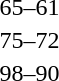<table style="text-align:center">
<tr>
<th width=200></th>
<th width=100></th>
<th width=200></th>
</tr>
<tr>
<td align=right><strong></strong></td>
<td align=center>65–61</td>
<td align=left></td>
</tr>
<tr>
<td align=right><strong></strong></td>
<td align=center>75–72</td>
<td align=left></td>
</tr>
<tr>
<td align=right><strong></strong></td>
<td align=center>98–90</td>
<td align=left></td>
</tr>
</table>
